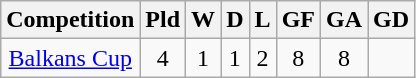<table class="wikitable sortable" style="text-align: center;">
<tr>
<th>Competition</th>
<th>Pld</th>
<th>W</th>
<th>D</th>
<th>L</th>
<th>GF</th>
<th>GA</th>
<th>GD</th>
</tr>
<tr>
<td align=center><a href='#'>Balkans Cup</a></td>
<td>4</td>
<td>1</td>
<td>1</td>
<td>2</td>
<td>8</td>
<td>8</td>
<td></td>
</tr>
</table>
